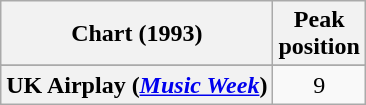<table class="wikitable plainrowheaders">
<tr>
<th>Chart (1993)</th>
<th>Peak<br>position</th>
</tr>
<tr>
</tr>
<tr>
<th scope="row">UK Airplay (<em><a href='#'>Music Week</a></em>)</th>
<td style="text-align:center;">9</td>
</tr>
</table>
